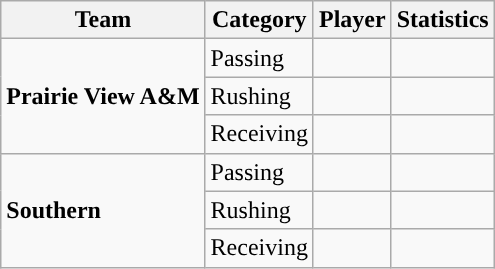<table class="wikitable" style="float: left;">
<tr>
<th>Team</th>
<th>Category</th>
<th>Player</th>
<th>Statistics</th>
</tr>
<tr>
<td rowspan=3><strong>Prairie View A&M</strong></td>
<td>Passing</td>
<td> </td>
<td> </td>
</tr>
<tr>
<td>Rushing</td>
<td> </td>
<td> </td>
</tr>
<tr>
<td>Receiving</td>
<td> </td>
<td> </td>
</tr>
<tr>
<td rowspan=3><strong>Southern</strong></td>
<td>Passing</td>
<td> </td>
<td> </td>
</tr>
<tr>
<td>Rushing</td>
<td> </td>
<td> </td>
</tr>
<tr>
<td>Receiving</td>
<td> </td>
<td> </td>
</tr>
</table>
